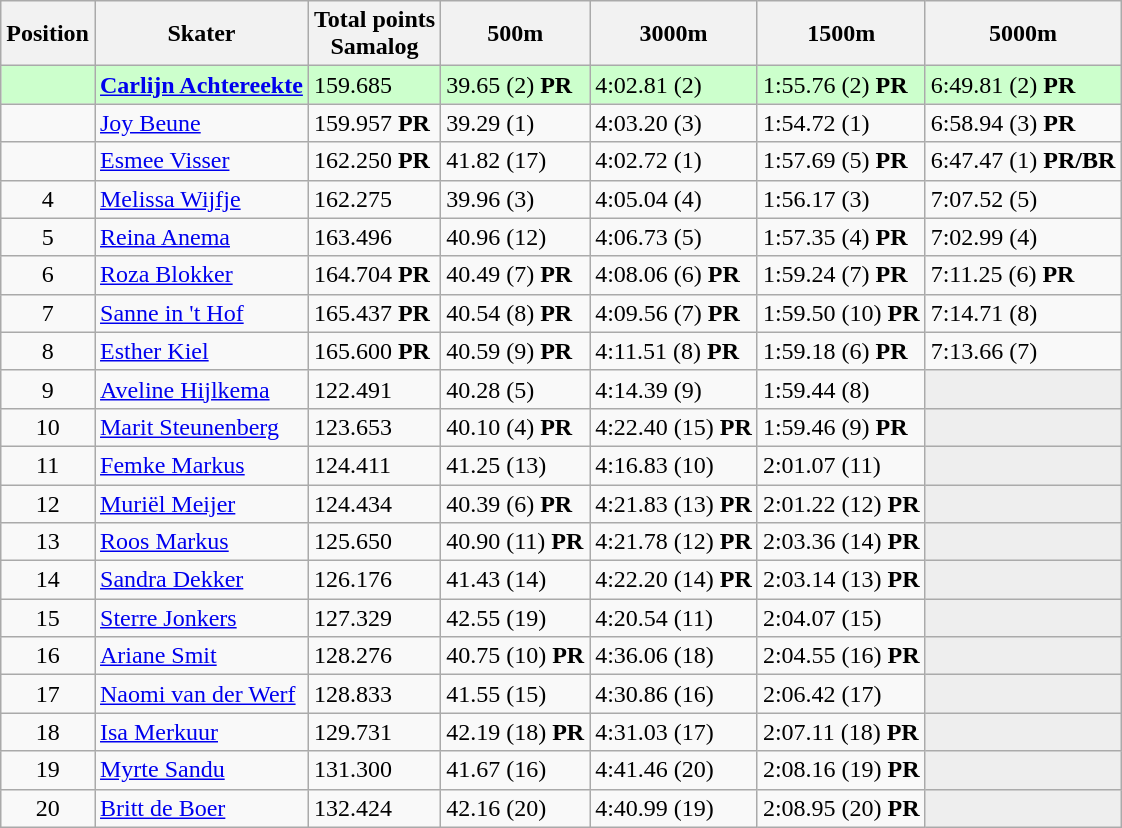<table class="wikitable">
<tr>
<th>Position</th>
<th>Skater</th>
<th>Total points <br> Samalog</th>
<th>500m</th>
<th>3000m</th>
<th>1500m</th>
<th>5000m</th>
</tr>
<tr bgcolor=ccffcc>
<td style="text-align:center"></td>
<td><strong><a href='#'>Carlijn Achtereekte</a></strong></td>
<td>159.685</td>
<td>39.65 (2) <strong>PR</strong></td>
<td>4:02.81 (2)</td>
<td>1:55.76 (2) <strong>PR</strong></td>
<td>6:49.81 (2) <strong>PR </strong></td>
</tr>
<tr>
<td style="text-align:center"></td>
<td><a href='#'>Joy Beune</a></td>
<td>159.957 <strong>PR</strong></td>
<td>39.29 (1)</td>
<td>4:03.20 (3)</td>
<td>1:54.72 (1)</td>
<td>6:58.94 (3) <strong>PR</strong></td>
</tr>
<tr>
<td style="text-align:center"></td>
<td><a href='#'>Esmee Visser</a></td>
<td>162.250 <strong>PR</strong></td>
<td>41.82 (17)</td>
<td>4:02.72 (1)</td>
<td>1:57.69 (5) <strong>PR</strong></td>
<td>6:47.47 (1) <strong>PR/BR</strong></td>
</tr>
<tr>
<td style="text-align:center">4</td>
<td><a href='#'>Melissa Wijfje</a></td>
<td>162.275</td>
<td>39.96 (3)</td>
<td>4:05.04 (4)</td>
<td>1:56.17 (3)</td>
<td>7:07.52 (5)</td>
</tr>
<tr>
<td style="text-align:center">5</td>
<td><a href='#'>Reina Anema</a></td>
<td>163.496</td>
<td>40.96 (12)</td>
<td>4:06.73 (5)</td>
<td>1:57.35 (4) <strong>PR</strong></td>
<td>7:02.99 (4)</td>
</tr>
<tr>
<td style="text-align:center">6</td>
<td><a href='#'>Roza Blokker</a></td>
<td>164.704 <strong>PR</strong></td>
<td>40.49 (7) <strong>PR</strong></td>
<td>4:08.06 (6) <strong>PR</strong></td>
<td>1:59.24 (7) <strong>PR</strong></td>
<td>7:11.25 (6) <strong>PR</strong></td>
</tr>
<tr>
<td style="text-align:center">7</td>
<td><a href='#'>Sanne in 't Hof</a></td>
<td>165.437 <strong>PR</strong></td>
<td>40.54 (8) <strong>PR</strong></td>
<td>4:09.56 (7) <strong>PR</strong></td>
<td>1:59.50 (10) <strong>PR</strong></td>
<td>7:14.71 (8)</td>
</tr>
<tr>
<td style="text-align:center">8</td>
<td><a href='#'>Esther Kiel</a></td>
<td>165.600 <strong>PR</strong></td>
<td>40.59 (9) <strong>PR</strong></td>
<td>4:11.51 (8) <strong>PR</strong></td>
<td>1:59.18 (6) <strong>PR</strong></td>
<td>7:13.66 (7)</td>
</tr>
<tr>
<td style="text-align:center">9</td>
<td><a href='#'>Aveline Hijlkema</a></td>
<td>122.491</td>
<td>40.28 (5)</td>
<td>4:14.39 (9)</td>
<td>1:59.44 (8)</td>
<td bgcolor=#EEEEEE></td>
</tr>
<tr>
<td style="text-align:center">10</td>
<td><a href='#'>Marit Steunenberg</a></td>
<td>123.653</td>
<td>40.10 (4) <strong>PR</strong></td>
<td>4:22.40 (15) <strong>PR</strong></td>
<td>1:59.46 (9) <strong>PR</strong></td>
<td bgcolor=#EEEEEE></td>
</tr>
<tr>
<td style="text-align:center">11</td>
<td><a href='#'>Femke Markus</a></td>
<td>124.411</td>
<td>41.25 (13)</td>
<td>4:16.83 (10)</td>
<td>2:01.07 (11)</td>
<td bgcolor=#EEEEEE></td>
</tr>
<tr>
<td style="text-align:center">12</td>
<td><a href='#'>Muriël Meijer</a></td>
<td>124.434</td>
<td>40.39 (6) <strong>PR</strong></td>
<td>4:21.83 (13) <strong>PR</strong></td>
<td>2:01.22 (12) <strong>PR</strong></td>
<td bgcolor=#EEEEEE></td>
</tr>
<tr>
<td style="text-align:center">13</td>
<td><a href='#'>Roos Markus</a></td>
<td>125.650</td>
<td>40.90 (11) <strong>PR</strong></td>
<td>4:21.78 (12) <strong>PR</strong></td>
<td>2:03.36 (14) <strong>PR</strong></td>
<td bgcolor=#EEEEEE></td>
</tr>
<tr>
<td style="text-align:center">14</td>
<td><a href='#'>Sandra Dekker</a></td>
<td>126.176</td>
<td>41.43 (14)</td>
<td>4:22.20 (14) <strong>PR</strong></td>
<td>2:03.14 (13) <strong>PR</strong></td>
<td bgcolor=#EEEEEE></td>
</tr>
<tr>
<td style="text-align:center">15</td>
<td><a href='#'>Sterre Jonkers</a></td>
<td>127.329</td>
<td>42.55 (19)</td>
<td>4:20.54 (11)</td>
<td>2:04.07 (15)</td>
<td bgcolor=#EEEEEE></td>
</tr>
<tr>
<td style="text-align:center">16</td>
<td><a href='#'>Ariane Smit</a></td>
<td>128.276</td>
<td>40.75 (10) <strong>PR</strong></td>
<td>4:36.06 (18)</td>
<td>2:04.55 (16) <strong>PR</strong></td>
<td bgcolor=#EEEEEE></td>
</tr>
<tr>
<td style="text-align:center">17</td>
<td><a href='#'>Naomi van der Werf</a></td>
<td>128.833</td>
<td>41.55 (15)</td>
<td>4:30.86 (16)</td>
<td>2:06.42 (17)</td>
<td bgcolor=#EEEEEE></td>
</tr>
<tr>
<td style="text-align:center">18</td>
<td><a href='#'>Isa Merkuur</a></td>
<td>129.731</td>
<td>42.19 (18) <strong>PR</strong></td>
<td>4:31.03 (17)</td>
<td>2:07.11 (18) <strong>PR</strong></td>
<td bgcolor=#EEEEEE></td>
</tr>
<tr>
<td style="text-align:center">19</td>
<td><a href='#'>Myrte Sandu</a></td>
<td>131.300</td>
<td>41.67 (16)</td>
<td>4:41.46 (20)</td>
<td>2:08.16 (19) <strong>PR</strong></td>
<td bgcolor=#EEEEEE></td>
</tr>
<tr>
<td style="text-align:center">20</td>
<td><a href='#'>Britt de Boer</a></td>
<td>132.424</td>
<td>42.16 (20)</td>
<td>4:40.99 (19)</td>
<td>2:08.95 (20) <strong>PR</strong></td>
<td bgcolor=#EEEEEE></td>
</tr>
</table>
